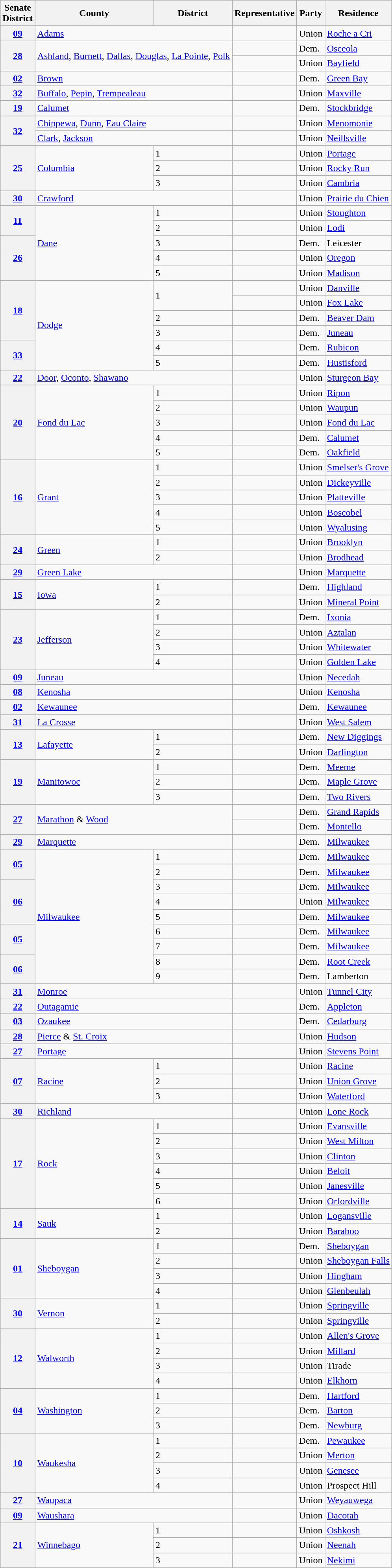<table class="wikitable sortable">
<tr>
<th>Senate<br>District</th>
<th>County</th>
<th>District</th>
<th>Representative</th>
<th>Party</th>
<th>Residence</th>
</tr>
<tr>
<th><a href='#'>09</a></th>
<td text-align="left" colspan="2"><a href='#'>Adams</a></td>
<td></td>
<td>Union</td>
<td><a href='#'>Roche a Cri</a></td>
</tr>
<tr>
<th rowspan="2"><a href='#'>28</a></th>
<td text-align="left" colspan="2" rowspan="2"><a href='#'>Ashland</a>, <a href='#'>Burnett</a>, <a href='#'>Dallas</a>, <a href='#'>Douglas</a>, <a href='#'>La Pointe</a>, <a href='#'>Polk</a></td>
<td></td>
<td>Dem.</td>
<td><a href='#'>Osceola</a></td>
</tr>
<tr>
<td></td>
<td>Union</td>
<td><a href='#'>Bayfield</a></td>
</tr>
<tr>
<th><a href='#'>02</a></th>
<td text-align="left" colspan="2"><a href='#'>Brown</a></td>
<td></td>
<td>Dem.</td>
<td><a href='#'>Green Bay</a></td>
</tr>
<tr>
<th><a href='#'>32</a></th>
<td text-align="left" colspan="2"><a href='#'>Buffalo</a>, <a href='#'>Pepin</a>, <a href='#'>Trempealeau</a></td>
<td></td>
<td>Union</td>
<td><a href='#'>Maxville</a></td>
</tr>
<tr>
<th><a href='#'>19</a></th>
<td text-align="left" colspan="2"><a href='#'>Calumet</a></td>
<td></td>
<td>Dem.</td>
<td><a href='#'>Stockbridge</a></td>
</tr>
<tr>
<th rowspan="2"><a href='#'>32</a></th>
<td text-align="left" colspan="2"><a href='#'>Chippewa</a>, <a href='#'>Dunn</a>, <a href='#'>Eau Claire</a></td>
<td></td>
<td>Union</td>
<td><a href='#'>Menomonie</a></td>
</tr>
<tr>
<td text-align="left" colspan="2"><a href='#'>Clark</a>, <a href='#'>Jackson</a></td>
<td></td>
<td>Union</td>
<td><a href='#'>Neillsville</a></td>
</tr>
<tr>
<th rowspan="3"><a href='#'>25</a></th>
<td text-align="left" rowspan="3"><a href='#'>Columbia</a></td>
<td>1</td>
<td></td>
<td>Union</td>
<td><a href='#'>Portage</a></td>
</tr>
<tr>
<td>2</td>
<td></td>
<td>Union</td>
<td><a href='#'>Rocky Run</a></td>
</tr>
<tr>
<td>3</td>
<td></td>
<td>Union</td>
<td><a href='#'>Cambria</a></td>
</tr>
<tr>
<th><a href='#'>30</a></th>
<td text-align="left" colspan="2"><a href='#'>Crawford</a></td>
<td></td>
<td>Union</td>
<td><a href='#'>Prairie du Chien</a></td>
</tr>
<tr>
<th rowspan="2"><a href='#'>11</a></th>
<td text-align="left" rowspan="5"><a href='#'>Dane</a></td>
<td>1</td>
<td></td>
<td>Union</td>
<td><a href='#'>Stoughton</a></td>
</tr>
<tr>
<td>2</td>
<td></td>
<td>Union</td>
<td><a href='#'>Lodi</a></td>
</tr>
<tr>
<th rowspan="3"><a href='#'>26</a></th>
<td>3</td>
<td></td>
<td>Dem.</td>
<td>Leicester</td>
</tr>
<tr>
<td>4</td>
<td></td>
<td>Union</td>
<td><a href='#'>Oregon</a></td>
</tr>
<tr>
<td>5</td>
<td></td>
<td>Union</td>
<td><a href='#'>Madison</a></td>
</tr>
<tr>
<th rowspan="4"><a href='#'>18</a></th>
<td text-align="left" rowspan="6"><a href='#'>Dodge</a></td>
<td rowspan="2">1</td>
<td></td>
<td>Union</td>
<td><a href='#'>Danville</a></td>
</tr>
<tr>
<td> </td>
<td>Union</td>
<td><a href='#'>Fox Lake</a></td>
</tr>
<tr>
<td>2</td>
<td></td>
<td>Dem.</td>
<td><a href='#'>Beaver Dam</a></td>
</tr>
<tr>
<td>3</td>
<td></td>
<td>Dem.</td>
<td><a href='#'>Juneau</a></td>
</tr>
<tr>
<th rowspan="2"><a href='#'>33</a></th>
<td>4</td>
<td></td>
<td>Dem.</td>
<td><a href='#'>Rubicon</a></td>
</tr>
<tr>
<td>5</td>
<td></td>
<td>Dem.</td>
<td><a href='#'>Hustisford</a></td>
</tr>
<tr>
<th><a href='#'>22</a></th>
<td text-align="left" colspan="2"><a href='#'>Door</a>, <a href='#'>Oconto</a>, <a href='#'>Shawano</a></td>
<td></td>
<td>Union</td>
<td><a href='#'>Sturgeon Bay</a></td>
</tr>
<tr>
<th rowspan="5"><a href='#'>20</a></th>
<td text-align="left" rowspan="5"><a href='#'>Fond du Lac</a></td>
<td>1</td>
<td></td>
<td>Union</td>
<td><a href='#'>Ripon</a></td>
</tr>
<tr>
<td>2</td>
<td></td>
<td>Union</td>
<td><a href='#'>Waupun</a></td>
</tr>
<tr>
<td>3</td>
<td></td>
<td>Union</td>
<td><a href='#'>Fond du Lac</a></td>
</tr>
<tr>
<td>4</td>
<td></td>
<td>Dem.</td>
<td><a href='#'>Calumet</a></td>
</tr>
<tr>
<td>5</td>
<td></td>
<td>Dem.</td>
<td><a href='#'>Oakfield</a></td>
</tr>
<tr>
<th rowspan="5"><a href='#'>16</a></th>
<td text-align="left" rowspan="5"><a href='#'>Grant</a></td>
<td>1</td>
<td></td>
<td>Union</td>
<td><a href='#'>Smelser's Grove</a></td>
</tr>
<tr>
<td>2</td>
<td></td>
<td>Union</td>
<td><a href='#'>Dickeyville</a></td>
</tr>
<tr>
<td>3</td>
<td></td>
<td>Union</td>
<td><a href='#'>Platteville</a></td>
</tr>
<tr>
<td>4</td>
<td></td>
<td>Union</td>
<td><a href='#'>Boscobel</a></td>
</tr>
<tr>
<td>5</td>
<td></td>
<td>Union</td>
<td><a href='#'>Wyalusing</a></td>
</tr>
<tr>
<th rowspan="2"><a href='#'>24</a></th>
<td text-align="left" rowspan="2"><a href='#'>Green</a></td>
<td>1</td>
<td></td>
<td>Union</td>
<td><a href='#'>Brooklyn</a></td>
</tr>
<tr>
<td>2</td>
<td></td>
<td>Union</td>
<td><a href='#'>Brodhead</a></td>
</tr>
<tr>
<th><a href='#'>29</a></th>
<td text-align="left" colspan="2"><a href='#'>Green Lake</a></td>
<td></td>
<td>Union</td>
<td><a href='#'>Marquette</a></td>
</tr>
<tr>
<th rowspan="2"><a href='#'>15</a></th>
<td text-align="left" rowspan="2"><a href='#'>Iowa</a></td>
<td>1</td>
<td></td>
<td>Dem.</td>
<td><a href='#'>Highland</a></td>
</tr>
<tr>
<td>2</td>
<td></td>
<td>Union</td>
<td><a href='#'>Mineral Point</a></td>
</tr>
<tr>
<th rowspan="4"><a href='#'>23</a></th>
<td text-align="left" rowspan="4"><a href='#'>Jefferson</a></td>
<td>1</td>
<td></td>
<td>Dem.</td>
<td><a href='#'>Ixonia</a></td>
</tr>
<tr>
<td>2</td>
<td></td>
<td>Union</td>
<td><a href='#'>Aztalan</a></td>
</tr>
<tr>
<td>3</td>
<td></td>
<td>Union</td>
<td><a href='#'>Whitewater</a></td>
</tr>
<tr>
<td>4</td>
<td></td>
<td>Union</td>
<td><a href='#'>Golden Lake</a></td>
</tr>
<tr>
<th><a href='#'>09</a></th>
<td text-align="left" colspan="2"><a href='#'>Juneau</a></td>
<td></td>
<td>Union</td>
<td><a href='#'>Necedah</a></td>
</tr>
<tr>
<th><a href='#'>08</a></th>
<td text-align="left"  colspan="2"><a href='#'>Kenosha</a></td>
<td></td>
<td>Union</td>
<td><a href='#'>Kenosha</a></td>
</tr>
<tr>
<th><a href='#'>02</a></th>
<td text-align="left"  colspan="2"><a href='#'>Kewaunee</a></td>
<td></td>
<td>Dem.</td>
<td><a href='#'>Kewaunee</a></td>
</tr>
<tr>
<th><a href='#'>31</a></th>
<td text-align="left" colspan="2"><a href='#'>La Crosse</a></td>
<td></td>
<td>Union</td>
<td><a href='#'>West Salem</a></td>
</tr>
<tr>
<th rowspan="2"><a href='#'>13</a></th>
<td text-align="left" rowspan="2"><a href='#'>Lafayette</a></td>
<td>1</td>
<td></td>
<td>Dem.</td>
<td><a href='#'>New Diggings</a></td>
</tr>
<tr>
<td>2</td>
<td></td>
<td>Union</td>
<td><a href='#'>Darlington</a></td>
</tr>
<tr>
<th rowspan="3"><a href='#'>19</a></th>
<td text-align="left" rowspan="3"><a href='#'>Manitowoc</a></td>
<td>1</td>
<td></td>
<td>Dem.</td>
<td><a href='#'>Meeme</a></td>
</tr>
<tr>
<td>2</td>
<td></td>
<td>Dem.</td>
<td><a href='#'>Maple Grove</a></td>
</tr>
<tr>
<td>3</td>
<td></td>
<td>Dem.</td>
<td><a href='#'>Two Rivers</a></td>
</tr>
<tr>
<th rowspan="2"><a href='#'>27</a></th>
<td text-align="left" colspan="2" rowspan="2"><a href='#'>Marathon</a> & <a href='#'>Wood</a></td>
<td></td>
<td>Dem.</td>
<td><a href='#'>Grand Rapids</a></td>
</tr>
<tr>
<td></td>
<td>Dem.</td>
<td><a href='#'>Montello</a></td>
</tr>
<tr>
<th><a href='#'>29</a></th>
<td text-align="left" colspan="2"><a href='#'>Marquette</a></td>
<td></td>
<td>Dem.</td>
<td><a href='#'>Milwaukee</a></td>
</tr>
<tr>
<th rowspan="2"><a href='#'>05</a></th>
<td text-align="left" rowspan="9"><a href='#'>Milwaukee</a></td>
<td>1</td>
<td></td>
<td>Dem.</td>
<td><a href='#'>Milwaukee</a></td>
</tr>
<tr>
<td>2</td>
<td></td>
<td>Dem.</td>
<td><a href='#'>Milwaukee</a></td>
</tr>
<tr>
<th rowspan="3"><a href='#'>06</a></th>
<td>3</td>
<td></td>
<td>Dem.</td>
<td><a href='#'>Milwaukee</a></td>
</tr>
<tr>
<td>4</td>
<td></td>
<td>Union</td>
<td><a href='#'>Milwaukee</a></td>
</tr>
<tr>
<td>5</td>
<td></td>
<td>Dem.</td>
<td><a href='#'>Milwaukee</a></td>
</tr>
<tr>
<th rowspan="2"><a href='#'>05</a></th>
<td>6</td>
<td></td>
<td>Dem.</td>
<td><a href='#'>Milwaukee</a></td>
</tr>
<tr>
<td>7</td>
<td></td>
<td>Dem.</td>
<td><a href='#'>Milwaukee</a></td>
</tr>
<tr>
<th rowspan="2"><a href='#'>06</a></th>
<td>8</td>
<td></td>
<td>Dem.</td>
<td><a href='#'>Root Creek</a></td>
</tr>
<tr>
<td>9</td>
<td></td>
<td>Dem.</td>
<td>Lamberton</td>
</tr>
<tr>
<th><a href='#'>31</a></th>
<td text-align="left" colspan="2"><a href='#'>Monroe</a></td>
<td></td>
<td>Union</td>
<td><a href='#'>Tunnel City</a></td>
</tr>
<tr>
<th><a href='#'>22</a></th>
<td text-align="left" colspan="2"><a href='#'>Outagamie</a></td>
<td></td>
<td>Dem.</td>
<td><a href='#'>Appleton</a></td>
</tr>
<tr>
<th><a href='#'>03</a></th>
<td text-align="left" colspan="2"><a href='#'>Ozaukee</a></td>
<td></td>
<td>Dem.</td>
<td><a href='#'>Cedarburg</a></td>
</tr>
<tr>
<th><a href='#'>28</a></th>
<td text-align="left" colspan="2"><a href='#'>Pierce</a> & <a href='#'>St. Croix</a></td>
<td></td>
<td>Union</td>
<td><a href='#'>Hudson</a></td>
</tr>
<tr>
<th><a href='#'>27</a></th>
<td text-align="left" colspan="2"><a href='#'>Portage</a></td>
<td></td>
<td>Union</td>
<td><a href='#'>Stevens Point</a></td>
</tr>
<tr>
<th rowspan="3"><a href='#'>07</a></th>
<td text-align="left" rowspan="3"><a href='#'>Racine</a></td>
<td>1</td>
<td></td>
<td>Union</td>
<td><a href='#'>Racine</a></td>
</tr>
<tr>
<td>2</td>
<td></td>
<td>Union</td>
<td><a href='#'>Union Grove</a></td>
</tr>
<tr>
<td>3</td>
<td></td>
<td>Union</td>
<td><a href='#'>Waterford</a></td>
</tr>
<tr>
<th><a href='#'>30</a></th>
<td text-align="left" colspan="2"><a href='#'>Richland</a></td>
<td></td>
<td>Union</td>
<td><a href='#'>Lone Rock</a></td>
</tr>
<tr>
<th rowspan="6"><a href='#'>17</a></th>
<td text-align="left" rowspan="6"><a href='#'>Rock</a></td>
<td>1</td>
<td></td>
<td>Union</td>
<td><a href='#'>Evansville</a></td>
</tr>
<tr>
<td>2</td>
<td></td>
<td>Union</td>
<td><a href='#'>West Milton</a></td>
</tr>
<tr>
<td>3</td>
<td></td>
<td>Union</td>
<td><a href='#'>Clinton</a></td>
</tr>
<tr>
<td>4</td>
<td></td>
<td>Union</td>
<td><a href='#'>Beloit</a></td>
</tr>
<tr>
<td>5</td>
<td></td>
<td>Union</td>
<td><a href='#'>Janesville</a></td>
</tr>
<tr>
<td>6</td>
<td></td>
<td>Union</td>
<td><a href='#'>Orfordville</a></td>
</tr>
<tr>
<th rowspan="2"><a href='#'>14</a></th>
<td text-align="left" rowspan="2"><a href='#'>Sauk</a></td>
<td>1</td>
<td></td>
<td>Union</td>
<td><a href='#'>Logansville</a></td>
</tr>
<tr>
<td>2</td>
<td></td>
<td>Union</td>
<td><a href='#'>Baraboo</a></td>
</tr>
<tr>
<th rowspan="4"><a href='#'>01</a></th>
<td text-align="left" rowspan="4"><a href='#'>Sheboygan</a></td>
<td>1</td>
<td></td>
<td>Dem.</td>
<td><a href='#'>Sheboygan</a></td>
</tr>
<tr>
<td>2</td>
<td></td>
<td>Union</td>
<td><a href='#'>Sheboygan Falls</a></td>
</tr>
<tr>
<td>3</td>
<td></td>
<td>Union</td>
<td><a href='#'>Hingham</a></td>
</tr>
<tr>
<td>4</td>
<td></td>
<td>Union</td>
<td><a href='#'>Glenbeulah</a></td>
</tr>
<tr>
<th rowspan="2"><a href='#'>30</a></th>
<td text-align="left" rowspan="2"><a href='#'>Vernon</a></td>
<td>1</td>
<td></td>
<td>Union</td>
<td><a href='#'>Springville</a></td>
</tr>
<tr>
<td>2</td>
<td></td>
<td>Union</td>
<td><a href='#'>Springville</a></td>
</tr>
<tr>
<th rowspan="4"><a href='#'>12</a></th>
<td text-align="left" rowspan="4"><a href='#'>Walworth</a></td>
<td>1</td>
<td></td>
<td>Union</td>
<td><a href='#'>Allen's Grove</a></td>
</tr>
<tr>
<td>2</td>
<td></td>
<td>Union</td>
<td><a href='#'>Millard</a></td>
</tr>
<tr>
<td>3</td>
<td></td>
<td>Union</td>
<td>Tirade</td>
</tr>
<tr>
<td>4</td>
<td></td>
<td>Union</td>
<td><a href='#'>Elkhorn</a></td>
</tr>
<tr>
<th rowspan="3"><a href='#'>04</a></th>
<td text-align="left" rowspan="3"><a href='#'>Washington</a></td>
<td>1</td>
<td></td>
<td>Dem.</td>
<td><a href='#'>Hartford</a></td>
</tr>
<tr>
<td>2</td>
<td></td>
<td>Dem.</td>
<td><a href='#'>Barton</a></td>
</tr>
<tr>
<td>3</td>
<td></td>
<td>Dem.</td>
<td><a href='#'>Newburg</a></td>
</tr>
<tr>
<th rowspan="4"><a href='#'>10</a></th>
<td text-align="left" rowspan="4"><a href='#'>Waukesha</a></td>
<td>1</td>
<td></td>
<td>Dem.</td>
<td><a href='#'>Pewaukee</a></td>
</tr>
<tr>
<td>2</td>
<td></td>
<td>Union</td>
<td><a href='#'>Merton</a></td>
</tr>
<tr>
<td>3</td>
<td></td>
<td>Union</td>
<td><a href='#'>Genesee</a></td>
</tr>
<tr>
<td>4</td>
<td></td>
<td>Union</td>
<td>Prospect Hill</td>
</tr>
<tr>
<th><a href='#'>27</a></th>
<td text-align="left" colspan="2"><a href='#'>Waupaca</a></td>
<td></td>
<td>Union</td>
<td><a href='#'>Weyauwega</a></td>
</tr>
<tr>
<th><a href='#'>09</a></th>
<td text-align="left" colspan="2"><a href='#'>Waushara</a></td>
<td></td>
<td>Union</td>
<td><a href='#'>Dacotah</a></td>
</tr>
<tr>
<th rowspan="3"><a href='#'>21</a></th>
<td text-align="left" rowspan="3"><a href='#'>Winnebago</a></td>
<td>1</td>
<td></td>
<td>Union</td>
<td><a href='#'>Oshkosh</a></td>
</tr>
<tr>
<td>2</td>
<td></td>
<td>Union</td>
<td><a href='#'>Neenah</a></td>
</tr>
<tr>
<td>3</td>
<td></td>
<td>Union</td>
<td><a href='#'>Nekimi</a></td>
</tr>
</table>
